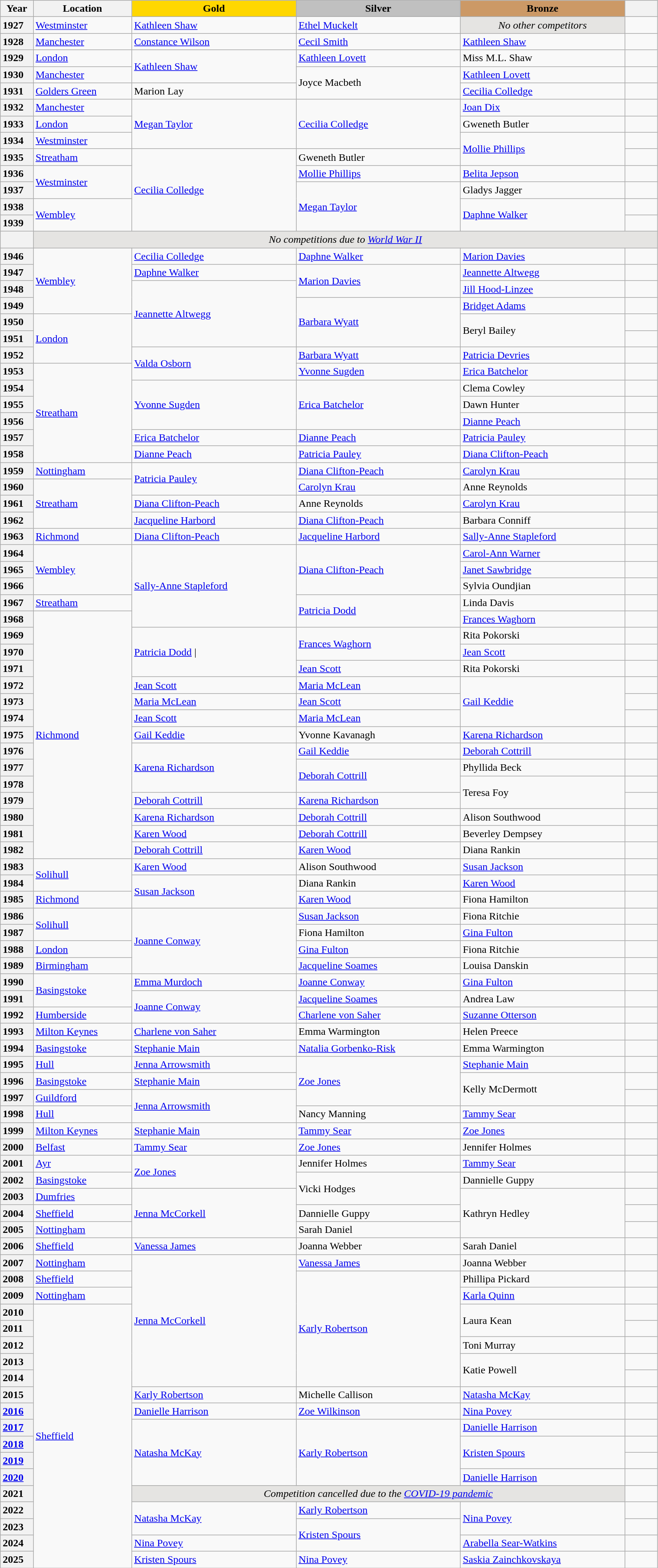<table class="wikitable unsortable" style="text-align:left; width:80%">
<tr>
<th scope="col" style="text-align:center; width:5%">Year</th>
<th scope="col" style="text-align:center; width:15%">Location</th>
<th scope="col" style="text-align:center; width:25%; background:gold">Gold</th>
<th scope="col" style="text-align:center; width:25%; background:silver">Silver</th>
<th scope="col" style="text-align:center; width:25%; background:#c96">Bronze</th>
<th scope="col" style="text-align:center; width:5%"></th>
</tr>
<tr>
<th scope="row" style="text-align:left">1927</th>
<td><a href='#'>Westminster</a></td>
<td><a href='#'>Kathleen Shaw</a></td>
<td><a href='#'>Ethel Muckelt</a></td>
<td bgcolor="e5e4e2" align="center"><em>No other competitors</em></td>
<td></td>
</tr>
<tr>
<th scope="row" style="text-align:left">1928</th>
<td><a href='#'>Manchester</a></td>
<td> <a href='#'>Constance Wilson</a> </td>
<td> <a href='#'>Cecil Smith</a> </td>
<td><a href='#'>Kathleen Shaw</a></td>
<td></td>
</tr>
<tr>
<th scope="row" style="text-align:left">1929</th>
<td><a href='#'>London</a></td>
<td rowspan="2"><a href='#'>Kathleen Shaw</a></td>
<td><a href='#'>Kathleen Lovett</a></td>
<td>Miss M.L. Shaw</td>
<td></td>
</tr>
<tr>
<th scope="row" style="text-align:left">1930</th>
<td><a href='#'>Manchester</a></td>
<td rowspan="2">Joyce Macbeth</td>
<td><a href='#'>Kathleen Lovett</a></td>
<td></td>
</tr>
<tr>
<th scope="row" style="text-align:left">1931</th>
<td><a href='#'>Golders Green</a></td>
<td>Marion Lay</td>
<td><a href='#'>Cecilia Colledge</a></td>
<td></td>
</tr>
<tr>
<th scope="row" style="text-align:left">1932</th>
<td><a href='#'>Manchester</a></td>
<td rowspan="3"><a href='#'>Megan Taylor</a></td>
<td rowspan="3"><a href='#'>Cecilia Colledge</a></td>
<td><a href='#'>Joan Dix</a></td>
<td></td>
</tr>
<tr>
<th scope="row" style="text-align:left">1933</th>
<td><a href='#'>London</a></td>
<td>Gweneth Butler</td>
<td></td>
</tr>
<tr>
<th scope="row" style="text-align:left">1934</th>
<td><a href='#'>Westminster</a></td>
<td rowspan="2"><a href='#'>Mollie Phillips</a></td>
<td></td>
</tr>
<tr>
<th scope="row" style="text-align:left">1935</th>
<td><a href='#'>Streatham</a></td>
<td rowspan="5"><a href='#'>Cecilia Colledge</a></td>
<td>Gweneth Butler</td>
<td></td>
</tr>
<tr>
<th scope="row" style="text-align:left">1936</th>
<td rowspan="2"><a href='#'>Westminster</a></td>
<td><a href='#'>Mollie Phillips</a></td>
<td><a href='#'>Belita Jepson</a></td>
<td></td>
</tr>
<tr>
<th scope="row" style="text-align:left">1937</th>
<td rowspan="3"><a href='#'>Megan Taylor</a></td>
<td>Gladys Jagger</td>
<td></td>
</tr>
<tr>
<th scope="row" style="text-align:left">1938</th>
<td rowspan="2"><a href='#'>Wembley</a></td>
<td rowspan="2"><a href='#'>Daphne Walker</a></td>
<td></td>
</tr>
<tr>
<th scope="row" style="text-align:left">1939</th>
<td></td>
</tr>
<tr>
<th scope="row" style="text-align:left"></th>
<td colspan="5" align="center" bgcolor="e5e4e2"><em>No competitions due to <a href='#'>World War II</a></em></td>
</tr>
<tr>
<th scope="row" style="text-align:left">1946</th>
<td rowspan="4"><a href='#'>Wembley</a></td>
<td><a href='#'>Cecilia Colledge</a></td>
<td><a href='#'>Daphne Walker</a></td>
<td><a href='#'>Marion Davies</a></td>
<td></td>
</tr>
<tr>
<th scope="row" style="text-align:left">1947</th>
<td><a href='#'>Daphne Walker</a></td>
<td rowspan="2"><a href='#'>Marion Davies</a></td>
<td><a href='#'>Jeannette Altwegg</a></td>
<td></td>
</tr>
<tr>
<th scope="row" style="text-align:left">1948</th>
<td rowspan="4"><a href='#'>Jeannette Altwegg</a></td>
<td><a href='#'>Jill Hood-Linzee</a></td>
<td></td>
</tr>
<tr>
<th scope="row" style="text-align:left">1949</th>
<td rowspan="3"><a href='#'>Barbara Wyatt</a></td>
<td><a href='#'>Bridget Adams</a></td>
<td></td>
</tr>
<tr>
<th scope="row" style="text-align:left">1950</th>
<td rowspan="3"><a href='#'>London</a></td>
<td rowspan="2">Beryl Bailey</td>
<td></td>
</tr>
<tr>
<th scope="row" style="text-align:left">1951</th>
<td></td>
</tr>
<tr>
<th scope="row" style="text-align:left">1952</th>
<td rowspan="2"><a href='#'>Valda Osborn</a></td>
<td><a href='#'>Barbara Wyatt</a></td>
<td><a href='#'>Patricia Devries</a></td>
<td></td>
</tr>
<tr>
<th scope="row" style="text-align:left">1953</th>
<td rowspan="6"><a href='#'>Streatham</a></td>
<td><a href='#'>Yvonne Sugden</a></td>
<td><a href='#'>Erica Batchelor</a></td>
<td></td>
</tr>
<tr>
<th scope="row" style="text-align:left">1954</th>
<td rowspan="3"><a href='#'>Yvonne Sugden</a></td>
<td rowspan="3"><a href='#'>Erica Batchelor</a></td>
<td>Clema Cowley</td>
<td></td>
</tr>
<tr>
<th scope="row" style="text-align:left">1955</th>
<td> Dawn Hunter </td>
<td></td>
</tr>
<tr>
<th scope="row" style="text-align:left">1956</th>
<td><a href='#'>Dianne Peach</a></td>
<td></td>
</tr>
<tr>
<th scope="row" style="text-align:left">1957</th>
<td><a href='#'>Erica Batchelor</a></td>
<td><a href='#'>Dianne Peach</a></td>
<td><a href='#'>Patricia Pauley</a></td>
<td></td>
</tr>
<tr>
<th scope="row" style="text-align:left">1958</th>
<td><a href='#'>Dianne Peach</a></td>
<td><a href='#'>Patricia Pauley</a></td>
<td><a href='#'>Diana Clifton-Peach</a></td>
<td></td>
</tr>
<tr>
<th scope="row" style="text-align:left">1959</th>
<td><a href='#'>Nottingham</a></td>
<td rowspan="2"><a href='#'>Patricia Pauley</a></td>
<td><a href='#'>Diana Clifton-Peach</a></td>
<td><a href='#'>Carolyn Krau</a></td>
<td></td>
</tr>
<tr>
<th scope="row" style="text-align:left">1960</th>
<td rowspan="3"><a href='#'>Streatham</a></td>
<td><a href='#'>Carolyn Krau</a></td>
<td>Anne Reynolds</td>
<td></td>
</tr>
<tr>
<th scope="row" style="text-align:left">1961</th>
<td><a href='#'>Diana Clifton-Peach</a></td>
<td>Anne Reynolds</td>
<td><a href='#'>Carolyn Krau</a></td>
<td></td>
</tr>
<tr>
<th scope="row" style="text-align:left">1962</th>
<td><a href='#'>Jacqueline Harbord</a></td>
<td><a href='#'>Diana Clifton-Peach</a></td>
<td>Barbara Conniff</td>
<td></td>
</tr>
<tr>
<th scope="row" style="text-align:left">1963</th>
<td><a href='#'>Richmond</a></td>
<td><a href='#'>Diana Clifton-Peach</a></td>
<td><a href='#'>Jacqueline Harbord</a></td>
<td><a href='#'>Sally-Anne Stapleford</a></td>
<td></td>
</tr>
<tr>
<th scope="row" style="text-align:left">1964</th>
<td rowspan="3"><a href='#'>Wembley</a></td>
<td rowspan="5"><a href='#'>Sally-Anne Stapleford</a></td>
<td rowspan="3"><a href='#'>Diana Clifton-Peach</a></td>
<td><a href='#'>Carol-Ann Warner</a></td>
<td></td>
</tr>
<tr>
<th scope="row" style="text-align:left">1965</th>
<td><a href='#'>Janet Sawbridge</a></td>
<td></td>
</tr>
<tr>
<th scope="row" style="text-align:left">1966</th>
<td>Sylvia Oundjian</td>
<td></td>
</tr>
<tr>
<th scope="row" style="text-align:left">1967</th>
<td><a href='#'>Streatham</a></td>
<td rowspan="2"><a href='#'>Patricia Dodd</a></td>
<td>Linda Davis</td>
<td></td>
</tr>
<tr>
<th scope="row" style="text-align:left">1968</th>
<td rowspan="15"><a href='#'>Richmond</a></td>
<td><a href='#'>Frances Waghorn</a></td>
<td></td>
</tr>
<tr>
<th scope="row" style="text-align:left">1969</th>
<td rowspan="3"><a href='#'>Patricia Dodd</a> |</td>
<td rowspan="2"><a href='#'>Frances Waghorn</a></td>
<td>Rita Pokorski</td>
<td></td>
</tr>
<tr>
<th scope="row" style="text-align:left">1970</th>
<td><a href='#'>Jean Scott</a></td>
<td></td>
</tr>
<tr>
<th scope="row" style="text-align:left">1971</th>
<td><a href='#'>Jean Scott</a></td>
<td>Rita Pokorski</td>
<td></td>
</tr>
<tr>
<th scope="row" style="text-align:left">1972</th>
<td><a href='#'>Jean Scott</a></td>
<td><a href='#'>Maria McLean</a></td>
<td rowspan="3"><a href='#'>Gail Keddie</a></td>
<td></td>
</tr>
<tr>
<th scope="row" style="text-align:left">1973</th>
<td><a href='#'>Maria McLean</a></td>
<td><a href='#'>Jean Scott</a></td>
<td></td>
</tr>
<tr>
<th scope="row" style="text-align:left">1974</th>
<td><a href='#'>Jean Scott</a></td>
<td><a href='#'>Maria McLean</a></td>
<td></td>
</tr>
<tr>
<th scope="row" style="text-align:left">1975</th>
<td><a href='#'>Gail Keddie</a></td>
<td>Yvonne Kavanagh</td>
<td><a href='#'>Karena Richardson</a></td>
<td></td>
</tr>
<tr>
<th scope="row" style="text-align:left">1976</th>
<td rowspan="3"><a href='#'>Karena Richardson</a></td>
<td><a href='#'>Gail Keddie</a></td>
<td><a href='#'>Deborah Cottrill</a></td>
<td></td>
</tr>
<tr>
<th scope="row" style="text-align:left">1977</th>
<td rowspan="2"><a href='#'>Deborah Cottrill</a></td>
<td>Phyllida Beck</td>
<td></td>
</tr>
<tr>
<th scope="row" style="text-align:left">1978</th>
<td rowspan="2">Teresa Foy</td>
<td></td>
</tr>
<tr>
<th scope="row" style="text-align:left">1979</th>
<td><a href='#'>Deborah Cottrill</a></td>
<td><a href='#'>Karena Richardson</a></td>
<td></td>
</tr>
<tr>
<th scope="row" style="text-align:left">1980</th>
<td><a href='#'>Karena Richardson</a></td>
<td><a href='#'>Deborah Cottrill</a></td>
<td>Alison Southwood</td>
<td></td>
</tr>
<tr>
<th scope="row" style="text-align:left">1981</th>
<td><a href='#'>Karen Wood</a></td>
<td><a href='#'>Deborah Cottrill</a></td>
<td>Beverley Dempsey</td>
<td></td>
</tr>
<tr>
<th scope="row" style="text-align:left">1982</th>
<td><a href='#'>Deborah Cottrill</a></td>
<td><a href='#'>Karen Wood</a></td>
<td>Diana Rankin</td>
<td></td>
</tr>
<tr>
<th scope="row" style="text-align:left">1983</th>
<td rowspan="2"><a href='#'>Solihull</a></td>
<td><a href='#'>Karen Wood</a></td>
<td>Alison Southwood</td>
<td><a href='#'>Susan Jackson</a></td>
<td></td>
</tr>
<tr>
<th scope="row" style="text-align:left">1984</th>
<td rowspan="2"><a href='#'>Susan Jackson</a></td>
<td>Diana Rankin</td>
<td><a href='#'>Karen Wood</a></td>
<td></td>
</tr>
<tr>
<th scope="row" style="text-align:left">1985</th>
<td><a href='#'>Richmond</a></td>
<td><a href='#'>Karen Wood</a></td>
<td>Fiona Hamilton</td>
<td></td>
</tr>
<tr>
<th scope="row" style="text-align:left">1986</th>
<td rowspan="2"><a href='#'>Solihull</a></td>
<td rowspan="4"><a href='#'>Joanne Conway</a></td>
<td><a href='#'>Susan Jackson</a></td>
<td>Fiona Ritchie</td>
<td></td>
</tr>
<tr>
<th scope="row" style="text-align:left">1987</th>
<td>Fiona Hamilton</td>
<td><a href='#'>Gina Fulton</a></td>
<td></td>
</tr>
<tr>
<th scope="row" style="text-align:left">1988</th>
<td><a href='#'>London</a></td>
<td><a href='#'>Gina Fulton</a></td>
<td>Fiona Ritchie</td>
<td></td>
</tr>
<tr>
<th scope="row" style="text-align:left">1989</th>
<td><a href='#'>Birmingham</a></td>
<td><a href='#'>Jacqueline Soames</a></td>
<td>Louisa Danskin</td>
<td></td>
</tr>
<tr>
<th scope="row" style="text-align:left">1990</th>
<td rowspan="2"><a href='#'>Basingstoke</a></td>
<td><a href='#'>Emma Murdoch</a></td>
<td><a href='#'>Joanne Conway</a></td>
<td><a href='#'>Gina Fulton</a></td>
<td></td>
</tr>
<tr>
<th scope="row" style="text-align:left">1991</th>
<td rowspan="2"><a href='#'>Joanne Conway</a></td>
<td><a href='#'>Jacqueline Soames</a></td>
<td>Andrea Law</td>
<td></td>
</tr>
<tr>
<th scope="row" style="text-align:left">1992</th>
<td><a href='#'>Humberside</a></td>
<td><a href='#'>Charlene von Saher</a></td>
<td><a href='#'>Suzanne Otterson</a></td>
<td></td>
</tr>
<tr>
<th scope="row" style="text-align:left">1993</th>
<td><a href='#'>Milton Keynes</a></td>
<td><a href='#'>Charlene von Saher</a></td>
<td>Emma Warmington</td>
<td>Helen Preece</td>
<td></td>
</tr>
<tr>
<th scope="row" style="text-align:left">1994</th>
<td><a href='#'>Basingstoke</a></td>
<td><a href='#'>Stephanie Main</a></td>
<td><a href='#'>Natalia Gorbenko-Risk</a></td>
<td>Emma Warmington</td>
<td></td>
</tr>
<tr>
<th scope="row" style="text-align:left">1995</th>
<td><a href='#'>Hull</a></td>
<td><a href='#'>Jenna Arrowsmith</a></td>
<td rowspan="3"><a href='#'>Zoe Jones</a></td>
<td><a href='#'>Stephanie Main</a></td>
<td></td>
</tr>
<tr>
<th scope="row" style="text-align:left">1996</th>
<td><a href='#'>Basingstoke</a></td>
<td><a href='#'>Stephanie Main</a></td>
<td rowspan="2">Kelly McDermott</td>
<td></td>
</tr>
<tr>
<th scope="row" style="text-align:left">1997</th>
<td><a href='#'>Guildford</a></td>
<td rowspan="2"><a href='#'>Jenna Arrowsmith</a></td>
<td></td>
</tr>
<tr>
<th scope="row" style="text-align:left">1998</th>
<td><a href='#'>Hull</a></td>
<td>Nancy Manning</td>
<td><a href='#'>Tammy Sear</a></td>
<td></td>
</tr>
<tr>
<th scope="row" style="text-align:left">1999</th>
<td><a href='#'>Milton Keynes</a></td>
<td><a href='#'>Stephanie Main</a></td>
<td><a href='#'>Tammy Sear</a></td>
<td><a href='#'>Zoe Jones</a></td>
<td></td>
</tr>
<tr>
<th scope="row" style="text-align:left">2000</th>
<td><a href='#'>Belfast</a></td>
<td><a href='#'>Tammy Sear</a></td>
<td><a href='#'>Zoe Jones</a></td>
<td>Jennifer Holmes</td>
<td></td>
</tr>
<tr>
<th scope="row" style="text-align:left">2001</th>
<td><a href='#'>Ayr</a></td>
<td rowspan="2"><a href='#'>Zoe Jones</a></td>
<td>Jennifer Holmes</td>
<td><a href='#'>Tammy Sear</a></td>
<td></td>
</tr>
<tr>
<th scope="row" style="text-align:left">2002</th>
<td><a href='#'>Basingstoke</a></td>
<td rowspan="2">Vicki Hodges</td>
<td>Dannielle Guppy</td>
<td></td>
</tr>
<tr>
<th scope="row" style="text-align:left">2003</th>
<td><a href='#'>Dumfries</a></td>
<td rowspan="3"><a href='#'>Jenna McCorkell</a></td>
<td rowspan="3">Kathryn Hedley</td>
<td></td>
</tr>
<tr>
<th scope="row" style="text-align:left">2004</th>
<td><a href='#'>Sheffield</a></td>
<td>Dannielle Guppy</td>
<td></td>
</tr>
<tr>
<th scope="row" style="text-align:left">2005</th>
<td><a href='#'>Nottingham</a></td>
<td>Sarah Daniel</td>
<td></td>
</tr>
<tr>
<th scope="row" style="text-align:left">2006</th>
<td><a href='#'>Sheffield</a></td>
<td><a href='#'>Vanessa James</a></td>
<td>Joanna Webber</td>
<td>Sarah Daniel</td>
<td></td>
</tr>
<tr>
<th scope="row" style="text-align:left">2007</th>
<td><a href='#'>Nottingham</a></td>
<td rowspan="8"><a href='#'>Jenna McCorkell</a></td>
<td><a href='#'>Vanessa James</a></td>
<td>Joanna Webber</td>
<td></td>
</tr>
<tr>
<th scope="row" style="text-align:left">2008</th>
<td><a href='#'>Sheffield</a></td>
<td rowspan="7"><a href='#'>Karly Robertson</a></td>
<td>Phillipa Pickard</td>
<td></td>
</tr>
<tr>
<th scope="row" style="text-align:left">2009</th>
<td><a href='#'>Nottingham</a></td>
<td><a href='#'>Karla Quinn</a></td>
<td></td>
</tr>
<tr>
<th scope="row" style="text-align:left">2010</th>
<td rowspan="16"><a href='#'>Sheffield</a></td>
<td rowspan="2">Laura Kean</td>
<td></td>
</tr>
<tr>
<th scope="row" style="text-align:left">2011</th>
<td></td>
</tr>
<tr>
<th scope="row" style="text-align:left">2012</th>
<td>Toni Murray</td>
<td></td>
</tr>
<tr>
<th scope="row" style="text-align:left">2013</th>
<td rowspan="2">Katie Powell</td>
<td></td>
</tr>
<tr>
<th scope="row" style="text-align:left">2014</th>
<td></td>
</tr>
<tr>
<th scope="row" style="text-align:left">2015</th>
<td><a href='#'>Karly Robertson</a></td>
<td>Michelle Callison</td>
<td><a href='#'>Natasha McKay</a></td>
<td></td>
</tr>
<tr>
<th scope="row" style="text-align:left"><a href='#'>2016</a></th>
<td><a href='#'>Danielle Harrison</a></td>
<td><a href='#'>Zoe Wilkinson</a></td>
<td><a href='#'>Nina Povey</a></td>
<td></td>
</tr>
<tr>
<th scope="row" style="text-align:left"><a href='#'>2017</a></th>
<td rowspan="4"><a href='#'>Natasha McKay</a></td>
<td rowspan="4"><a href='#'>Karly Robertson</a></td>
<td><a href='#'>Danielle Harrison</a></td>
<td></td>
</tr>
<tr>
<th scope="row" style="text-align:left"><a href='#'>2018</a></th>
<td rowspan="2"><a href='#'>Kristen Spours</a></td>
<td></td>
</tr>
<tr>
<th scope="row" style="text-align:left"><a href='#'>2019</a></th>
<td></td>
</tr>
<tr>
<th scope="row" style="text-align:left"><a href='#'>2020</a></th>
<td><a href='#'>Danielle Harrison</a></td>
<td></td>
</tr>
<tr>
<th scope="row" style="text-align:left">2021</th>
<td colspan="3" align="center" bgcolor="e5e4e2"><em>Competition cancelled due to the <a href='#'>COVID-19 pandemic</a></em></td>
<td></td>
</tr>
<tr>
<th scope="row" style="text-align:left">2022</th>
<td rowspan="2"><a href='#'>Natasha McKay</a></td>
<td><a href='#'>Karly Robertson</a></td>
<td rowspan="2"><a href='#'>Nina Povey</a></td>
<td></td>
</tr>
<tr>
<th scope="row" style="text-align:left">2023</th>
<td rowspan="2"><a href='#'>Kristen Spours</a></td>
<td></td>
</tr>
<tr>
<th scope="row" style="text-align:left">2024</th>
<td><a href='#'>Nina Povey</a></td>
<td><a href='#'>Arabella Sear-Watkins</a></td>
<td></td>
</tr>
<tr>
<th scope="row" style="text-align:left">2025</th>
<td><a href='#'>Kristen Spours</a></td>
<td><a href='#'>Nina Povey</a></td>
<td><a href='#'>Saskia Zainchkovskaya</a></td>
<td></td>
</tr>
</table>
